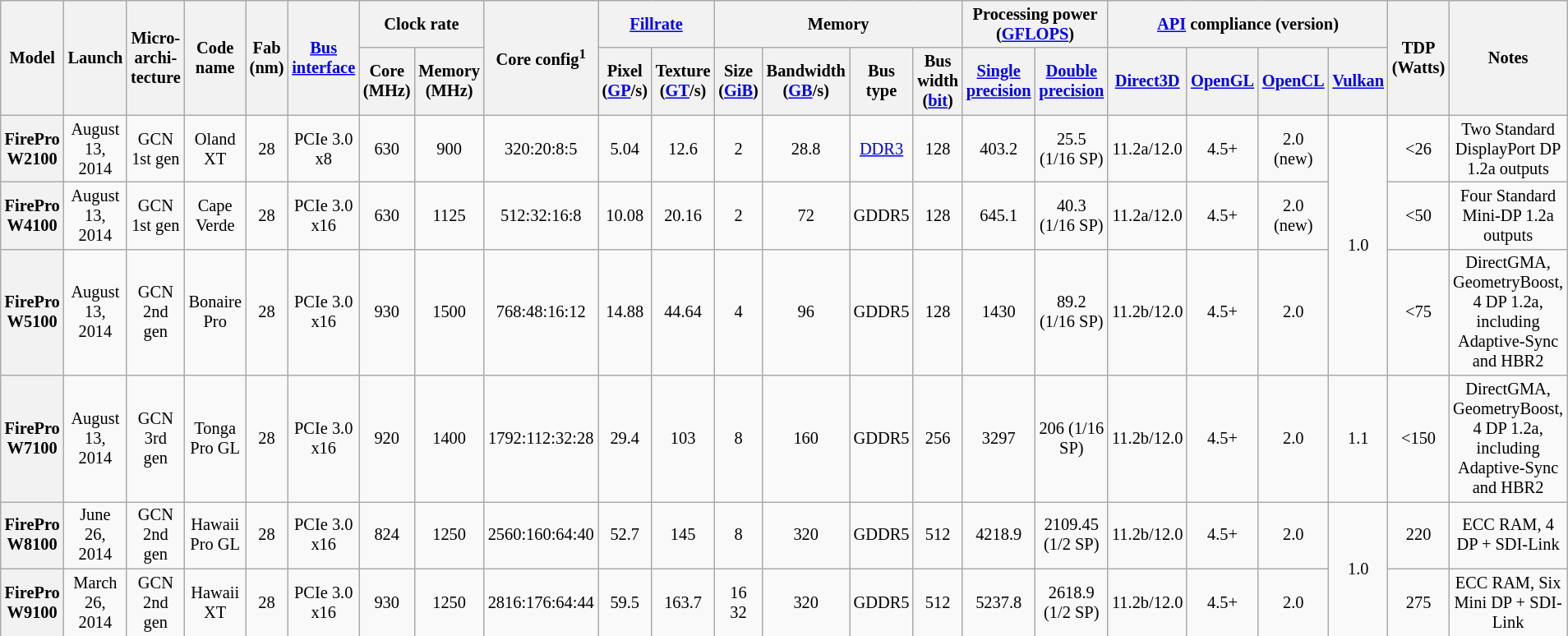<table class="wikitable" style="font-size: 85%; text-align:center;">
<tr>
<th rowspan="2" style="width:12em">Model</th>
<th rowspan="2">Launch</th>
<th rowspan="2">Micro-archi-tecture</th>
<th rowspan="2">Code name</th>
<th rowspan="2">Fab (nm)</th>
<th rowspan="2"><a href='#'>Bus</a> <a href='#'>interface</a></th>
<th colspan="2">Clock rate</th>
<th rowspan="2">Core config<sup>1</sup></th>
<th colspan="2"><a href='#'>Fillrate</a></th>
<th colspan="4">Memory</th>
<th colspan="2">Processing power<br>(<a href='#'>GFLOPS</a>)</th>
<th colspan="4"><a href='#'>API</a> compliance (version)</th>
<th rowspan="2">TDP (Watts)</th>
<th rowspan="2">Notes</th>
</tr>
<tr>
<th>Core (MHz)</th>
<th>Memory (MHz)</th>
<th>Pixel (<a href='#'>GP</a>/s)</th>
<th>Texture (<a href='#'>GT</a>/s)</th>
<th>Size (<a href='#'>GiB</a>)</th>
<th>Bandwidth (<a href='#'>GB</a>/s)</th>
<th>Bus type</th>
<th>Bus width (<a href='#'>bit</a>)</th>
<th><a href='#'>Single precision</a></th>
<th><a href='#'>Double precision</a></th>
<th><a href='#'>Direct3D</a></th>
<th><a href='#'>OpenGL</a></th>
<th><a href='#'>OpenCL</a></th>
<th><a href='#'>Vulkan</a></th>
</tr>
<tr>
<th>FirePro W2100</th>
<td>August 13, 2014</td>
<td>GCN 1st gen</td>
<td>Oland XT</td>
<td>28</td>
<td>PCIe 3.0 x8</td>
<td>630</td>
<td>900</td>
<td>320:20:8:5</td>
<td>5.04</td>
<td>12.6</td>
<td>2</td>
<td>28.8</td>
<td><a href='#'>DDR3</a></td>
<td>128</td>
<td>403.2</td>
<td>25.5 (1/16 SP)</td>
<td>11.2a/12.0</td>
<td>4.5+</td>
<td>2.0 (new)</td>
<td rowspan=3>1.0</td>
<td><26</td>
<td>Two Standard DisplayPort DP 1.2a outputs</td>
</tr>
<tr>
<th>FirePro W4100</th>
<td>August 13, 2014</td>
<td>GCN 1st gen</td>
<td>Cape Verde</td>
<td>28</td>
<td>PCIe 3.0 x16</td>
<td>630</td>
<td>1125</td>
<td>512:32:16:8</td>
<td>10.08</td>
<td>20.16</td>
<td>2</td>
<td>72</td>
<td>GDDR5</td>
<td>128</td>
<td>645.1</td>
<td>40.3 (1/16 SP)</td>
<td>11.2a/12.0</td>
<td>4.5+</td>
<td>2.0 (new)</td>
<td><50</td>
<td>Four Standard Mini-DP 1.2a outputs</td>
</tr>
<tr>
<th>FirePro W5100</th>
<td>August 13, 2014</td>
<td>GCN 2nd gen</td>
<td>Bonaire Pro</td>
<td>28</td>
<td>PCIe 3.0 x16</td>
<td>930</td>
<td>1500</td>
<td>768:48:16:12</td>
<td>14.88</td>
<td>44.64</td>
<td>4</td>
<td>96</td>
<td>GDDR5</td>
<td>128</td>
<td>1430</td>
<td>89.2 (1/16 SP)</td>
<td>11.2b/12.0</td>
<td>4.5+</td>
<td>2.0</td>
<td><75</td>
<td>DirectGMA, GeometryBoost, 4 DP 1.2a, including Adaptive-Sync and HBR2</td>
</tr>
<tr>
<th>FirePro W7100</th>
<td>August 13, 2014</td>
<td>GCN 3rd gen</td>
<td>Tonga Pro GL</td>
<td>28</td>
<td>PCIe 3.0 x16</td>
<td>920</td>
<td>1400</td>
<td>1792:112:32:28</td>
<td>29.4</td>
<td>103</td>
<td>8</td>
<td>160</td>
<td>GDDR5</td>
<td>256</td>
<td>3297</td>
<td>206 (1/16 SP)</td>
<td>11.2b/12.0</td>
<td>4.5+</td>
<td>2.0</td>
<td>1.1</td>
<td><150</td>
<td>DirectGMA, GeometryBoost, 4 DP 1.2a, including Adaptive-Sync and HBR2</td>
</tr>
<tr>
<th>FirePro W8100</th>
<td>June 26, 2014</td>
<td>GCN 2nd gen</td>
<td>Hawaii Pro GL</td>
<td>28</td>
<td>PCIe 3.0 x16</td>
<td>824</td>
<td>1250</td>
<td>2560:160:64:40</td>
<td>52.7</td>
<td>145</td>
<td>8</td>
<td>320</td>
<td>GDDR5</td>
<td>512</td>
<td>4218.9</td>
<td>2109.45 (1/2 SP)</td>
<td>11.2b/12.0</td>
<td>4.5+</td>
<td>2.0</td>
<td rowspan=2>1.0</td>
<td>220</td>
<td>ECC RAM, 4 DP + SDI-Link</td>
</tr>
<tr>
<th>FirePro W9100</th>
<td>March 26, 2014</td>
<td>GCN 2nd gen</td>
<td>Hawaii XT</td>
<td>28</td>
<td>PCIe 3.0 x16</td>
<td>930</td>
<td>1250</td>
<td>2816:176:64:44</td>
<td>59.5</td>
<td>163.7</td>
<td>16<br>32</td>
<td>320</td>
<td>GDDR5</td>
<td>512</td>
<td>5237.8</td>
<td>2618.9 (1/2 SP)</td>
<td>11.2b/12.0</td>
<td>4.5+</td>
<td>2.0</td>
<td>275</td>
<td>ECC RAM, Six Mini DP + SDI-Link</td>
</tr>
</table>
